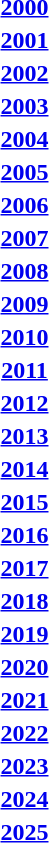<table>
<tr>
<th><a href='#'>2000</a></th>
<td></td>
<td></td>
<td></td>
</tr>
<tr>
<th><a href='#'>2001</a></th>
<td></td>
<td></td>
<td></td>
</tr>
<tr>
<th><a href='#'>2002</a></th>
<td></td>
<td></td>
<td></td>
</tr>
<tr>
<th><a href='#'>2003</a></th>
<td></td>
<td></td>
<td></td>
</tr>
<tr>
<th><a href='#'>2004</a></th>
<td></td>
<td></td>
<td></td>
</tr>
<tr>
<th><a href='#'>2005</a></th>
<td></td>
<td></td>
<td></td>
</tr>
<tr>
<th><a href='#'>2006</a></th>
<td></td>
<td></td>
<td></td>
</tr>
<tr>
<th><a href='#'>2007</a></th>
<td></td>
<td></td>
<td></td>
</tr>
<tr>
<th><a href='#'>2008</a></th>
<td></td>
<td></td>
<td></td>
</tr>
<tr>
<th><a href='#'>2009</a></th>
<td></td>
<td></td>
<td></td>
</tr>
<tr>
<th><a href='#'>2010</a></th>
<td></td>
<td></td>
<td></td>
</tr>
<tr>
<th><a href='#'>2011</a></th>
<td></td>
<td></td>
<td></td>
</tr>
<tr>
<th><a href='#'>2012</a></th>
<td></td>
<td></td>
<td></td>
</tr>
<tr>
<th><a href='#'>2013</a></th>
<td></td>
<td></td>
<td></td>
</tr>
<tr>
<th><a href='#'>2014</a></th>
<td></td>
<td></td>
<td></td>
</tr>
<tr>
<th><a href='#'>2015</a></th>
<td></td>
<td></td>
<td></td>
</tr>
<tr>
<th><a href='#'>2016</a></th>
<td></td>
<td></td>
<td></td>
</tr>
<tr>
<th><a href='#'>2017</a></th>
<td></td>
<td></td>
<td></td>
</tr>
<tr>
<th><a href='#'>2018</a></th>
<td></td>
<td></td>
<td></td>
</tr>
<tr>
<th><a href='#'>2019</a></th>
<td></td>
<td></td>
<td></td>
</tr>
<tr>
<th><a href='#'>2020</a></th>
<td></td>
<td></td>
<td></td>
</tr>
<tr>
<th><a href='#'>2021</a></th>
<td></td>
<td></td>
<td></td>
</tr>
<tr>
<th><a href='#'>2022</a></th>
<td></td>
<td></td>
<td></td>
</tr>
<tr>
<th><a href='#'>2023</a></th>
<td></td>
<td></td>
<td></td>
</tr>
<tr>
<th><a href='#'>2024</a></th>
<td></td>
<td></td>
<td></td>
</tr>
<tr>
<th><a href='#'>2025</a></th>
<td></td>
<td></td>
<td></td>
</tr>
</table>
